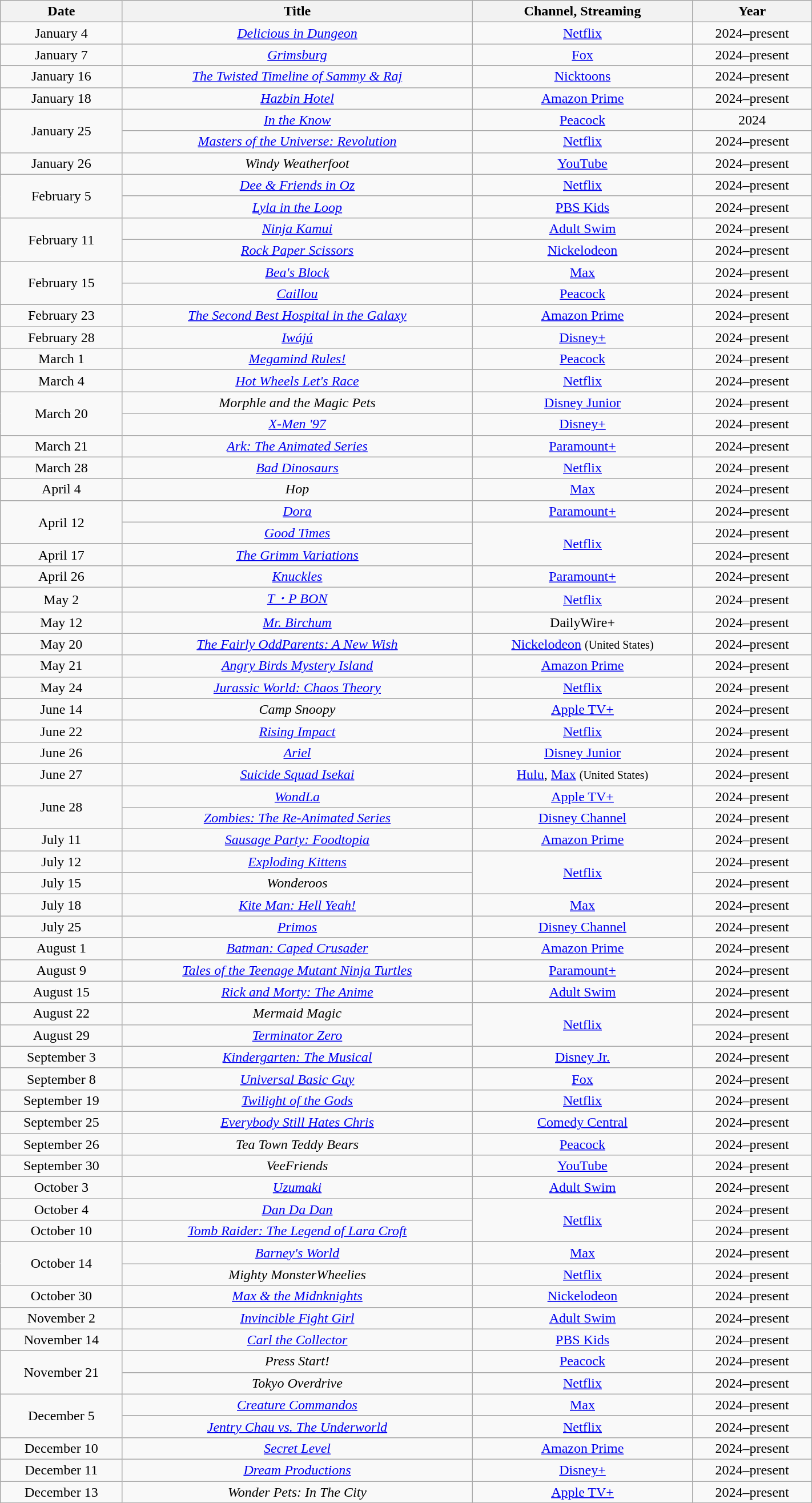<table class="wikitable sortable" width="75%" style="text-align: center">
<tr>
<th scope="col">Date</th>
<th scope="col">Title</th>
<th scope="col">Channel, Streaming</th>
<th scope="col">Year</th>
</tr>
<tr>
<td>January 4</td>
<td><em><a href='#'>Delicious in Dungeon</a></em></td>
<td><a href='#'>Netflix</a></td>
<td>2024–present</td>
</tr>
<tr>
<td>January 7</td>
<td><em><a href='#'>Grimsburg</a></em></td>
<td><a href='#'>Fox</a></td>
<td>2024–present</td>
</tr>
<tr>
<td>January 16</td>
<td><em><a href='#'>The Twisted Timeline of Sammy & Raj</a></em></td>
<td><a href='#'>Nicktoons</a></td>
<td>2024–present</td>
</tr>
<tr>
<td>January 18</td>
<td><em><a href='#'>Hazbin Hotel</a></em></td>
<td><a href='#'>Amazon Prime</a></td>
<td>2024–present</td>
</tr>
<tr>
<td rowspan="2">January 25</td>
<td><em><a href='#'>In the Know</a></em></td>
<td><a href='#'>Peacock</a></td>
<td>2024</td>
</tr>
<tr>
<td><em><a href='#'>Masters of the Universe: Revolution</a></em></td>
<td><a href='#'>Netflix</a></td>
<td>2024–present</td>
</tr>
<tr>
<td>January 26</td>
<td><em>Windy Weatherfoot</em></td>
<td><a href='#'>YouTube</a></td>
<td>2024–present</td>
</tr>
<tr>
<td rowspan="2">February 5</td>
<td><em><a href='#'>Dee & Friends in Oz</a></em></td>
<td><a href='#'>Netflix</a></td>
<td>2024–present</td>
</tr>
<tr>
<td><em><a href='#'>Lyla in the Loop</a></em></td>
<td><a href='#'>PBS Kids</a></td>
<td>2024–present</td>
</tr>
<tr>
<td rowspan="2">February 11</td>
<td><em><a href='#'>Ninja Kamui</a></em></td>
<td><a href='#'>Adult Swim</a></td>
<td>2024–present</td>
</tr>
<tr>
<td><em><a href='#'>Rock Paper Scissors</a></em></td>
<td><a href='#'>Nickelodeon</a></td>
<td>2024–present</td>
</tr>
<tr>
<td rowspan="2">February 15</td>
<td><em><a href='#'>Bea's Block</a></em></td>
<td><a href='#'>Max</a></td>
<td>2024–present</td>
</tr>
<tr>
<td><em><a href='#'>Caillou</a></em></td>
<td><a href='#'>Peacock</a></td>
<td>2024–present</td>
</tr>
<tr>
<td>February 23</td>
<td><em><a href='#'>The Second Best Hospital in the Galaxy</a></em></td>
<td><a href='#'>Amazon Prime</a></td>
<td>2024–present</td>
</tr>
<tr>
<td>February 28</td>
<td><em><a href='#'>Iwájú</a></em></td>
<td><a href='#'>Disney+</a></td>
<td>2024–present</td>
</tr>
<tr>
<td>March 1</td>
<td><em><a href='#'>Megamind Rules!</a></em></td>
<td><a href='#'>Peacock</a></td>
<td>2024–present</td>
</tr>
<tr>
<td>March 4</td>
<td><em><a href='#'>Hot Wheels Let's Race</a></em></td>
<td><a href='#'>Netflix</a></td>
<td>2024–present</td>
</tr>
<tr>
<td rowspan="2">March 20</td>
<td><em>Morphle and the Magic Pets</em></td>
<td><a href='#'>Disney Junior</a></td>
<td>2024–present</td>
</tr>
<tr>
<td><em><a href='#'>X-Men '97</a></em></td>
<td><a href='#'>Disney+</a></td>
<td>2024–present</td>
</tr>
<tr>
<td>March 21</td>
<td><em><a href='#'>Ark: The Animated Series</a></em></td>
<td><a href='#'>Paramount+</a></td>
<td>2024–present</td>
</tr>
<tr>
<td>March 28</td>
<td><em><a href='#'>Bad Dinosaurs</a></em></td>
<td><a href='#'>Netflix</a></td>
<td>2024–present</td>
</tr>
<tr>
<td>April 4</td>
<td><em>Hop</em></td>
<td><a href='#'>Max</a></td>
<td>2024–present</td>
</tr>
<tr>
<td rowspan="2">April 12</td>
<td><em><a href='#'>Dora</a></em></td>
<td><a href='#'>Paramount+</a></td>
<td>2024–present</td>
</tr>
<tr>
<td><em><a href='#'>Good Times</a></em></td>
<td rowspan="2"><a href='#'>Netflix</a></td>
<td>2024–present</td>
</tr>
<tr>
<td>April 17</td>
<td><em><a href='#'>The Grimm Variations</a></em></td>
<td>2024–present</td>
</tr>
<tr>
<td>April 26</td>
<td><em><a href='#'>Knuckles</a></em></td>
<td><a href='#'>Paramount+</a></td>
<td>2024–present</td>
</tr>
<tr>
<td>May 2</td>
<td><em><a href='#'>T・P BON</a></em></td>
<td><a href='#'>Netflix</a></td>
<td>2024–present</td>
</tr>
<tr>
<td>May 12</td>
<td><em><a href='#'>Mr. Birchum</a></em></td>
<td>DailyWire+</td>
<td>2024–present</td>
</tr>
<tr>
<td>May 20</td>
<td><em><a href='#'>The Fairly OddParents: A New Wish</a></em></td>
<td><a href='#'>Nickelodeon</a> <small>(United States)</small></td>
<td>2024–present</td>
</tr>
<tr>
<td>May 21</td>
<td><em><a href='#'>Angry Birds Mystery Island</a></em></td>
<td><a href='#'>Amazon Prime</a></td>
<td>2024–present</td>
</tr>
<tr>
<td>May 24</td>
<td><em><a href='#'>Jurassic World: Chaos Theory</a></em></td>
<td><a href='#'>Netflix</a></td>
<td>2024–present</td>
</tr>
<tr>
<td>June 14</td>
<td><em>Camp Snoopy</em></td>
<td><a href='#'>Apple TV+</a></td>
<td>2024–present</td>
</tr>
<tr>
<td>June 22</td>
<td><em><a href='#'>Rising Impact</a></em></td>
<td><a href='#'>Netflix</a></td>
<td>2024–present</td>
</tr>
<tr>
<td>June 26</td>
<td><em><a href='#'>Ariel</a></em></td>
<td><a href='#'>Disney Junior</a></td>
<td>2024–present</td>
</tr>
<tr>
<td>June 27</td>
<td><em><a href='#'>Suicide Squad Isekai</a></em></td>
<td><a href='#'>Hulu</a>, <a href='#'>Max</a> <small>(United States)</small></td>
<td>2024–present</td>
</tr>
<tr>
<td rowspan="2">June 28</td>
<td><em><a href='#'>WondLa</a></em></td>
<td><a href='#'>Apple TV+</a></td>
<td>2024–present</td>
</tr>
<tr>
<td><em><a href='#'>Zombies: The Re-Animated Series</a></em></td>
<td><a href='#'>Disney Channel</a></td>
<td>2024–present</td>
</tr>
<tr>
<td>July 11</td>
<td><em><a href='#'>Sausage Party: Foodtopia</a></em></td>
<td><a href='#'>Amazon Prime</a></td>
<td>2024–present</td>
</tr>
<tr>
<td>July 12</td>
<td><em><a href='#'>Exploding Kittens</a></em></td>
<td rowspan="2"><a href='#'>Netflix</a></td>
<td>2024–present</td>
</tr>
<tr>
<td>July 15</td>
<td><em>Wonderoos</em></td>
<td>2024–present</td>
</tr>
<tr>
<td>July 18</td>
<td><em><a href='#'>Kite Man: Hell Yeah!</a></em></td>
<td><a href='#'>Max</a></td>
<td>2024–present</td>
</tr>
<tr>
<td>July 25</td>
<td><em><a href='#'>Primos</a></em></td>
<td><a href='#'>Disney Channel</a></td>
<td>2024–present</td>
</tr>
<tr>
<td>August 1</td>
<td><em><a href='#'>Batman: Caped Crusader</a></em></td>
<td><a href='#'>Amazon Prime</a></td>
<td>2024–present</td>
</tr>
<tr>
<td>August 9</td>
<td><em><a href='#'>Tales of the Teenage Mutant Ninja Turtles</a></em></td>
<td><a href='#'>Paramount+</a></td>
<td>2024–present</td>
</tr>
<tr>
<td>August 15</td>
<td><em><a href='#'>Rick and Morty: The Anime</a></em></td>
<td><a href='#'>Adult Swim</a></td>
<td>2024–present</td>
</tr>
<tr>
<td>August 22</td>
<td><em>Mermaid Magic</em></td>
<td rowspan="2"><a href='#'>Netflix</a></td>
<td>2024–present</td>
</tr>
<tr>
<td>August 29</td>
<td><em><a href='#'>Terminator Zero</a></em></td>
<td>2024–present</td>
</tr>
<tr>
<td>September 3</td>
<td><em><a href='#'>Kindergarten: The Musical</a></em></td>
<td><a href='#'>Disney Jr.</a></td>
<td>2024–present</td>
</tr>
<tr>
<td>September 8</td>
<td><em><a href='#'>Universal Basic Guy</a></em></td>
<td><a href='#'>Fox</a></td>
<td>2024–present</td>
</tr>
<tr>
<td>September 19</td>
<td><em><a href='#'>Twilight of the Gods</a></em></td>
<td><a href='#'>Netflix</a></td>
<td>2024–present</td>
</tr>
<tr>
<td>September 25</td>
<td><em><a href='#'>Everybody Still Hates Chris</a></em></td>
<td><a href='#'>Comedy Central</a></td>
<td>2024–present</td>
</tr>
<tr>
<td>September 26</td>
<td><em>Tea Town Teddy Bears</em></td>
<td><a href='#'>Peacock</a></td>
<td>2024–present</td>
</tr>
<tr>
<td>September 30</td>
<td><em>VeeFriends</em></td>
<td><a href='#'>YouTube</a></td>
<td>2024–present</td>
</tr>
<tr>
<td>October 3</td>
<td><em><a href='#'>Uzumaki</a></em></td>
<td><a href='#'>Adult Swim</a></td>
<td>2024–present</td>
</tr>
<tr>
<td>October 4</td>
<td><em><a href='#'>Dan Da Dan</a></em></td>
<td rowspan="2"><a href='#'>Netflix</a></td>
<td>2024–present</td>
</tr>
<tr>
<td>October 10</td>
<td><em><a href='#'>Tomb Raider: The Legend of Lara Croft</a></em></td>
<td>2024–present</td>
</tr>
<tr>
<td rowspan="2">October 14</td>
<td><em><a href='#'>Barney's World</a></em></td>
<td><a href='#'>Max</a></td>
<td>2024–present</td>
</tr>
<tr>
<td><em>Mighty MonsterWheelies</em></td>
<td><a href='#'>Netflix</a></td>
<td>2024–present</td>
</tr>
<tr>
<td>October 30</td>
<td><em><a href='#'>Max & the Midnknights</a></em></td>
<td><a href='#'>Nickelodeon</a></td>
<td>2024–present</td>
</tr>
<tr>
<td>November 2</td>
<td><em><a href='#'>Invincible Fight Girl</a></em></td>
<td><a href='#'>Adult Swim</a></td>
<td>2024–present</td>
</tr>
<tr>
<td>November 14</td>
<td><em><a href='#'>Carl the Collector</a></em></td>
<td><a href='#'>PBS Kids</a></td>
<td>2024–present</td>
</tr>
<tr>
<td rowspan="2">November 21</td>
<td><em>Press Start!</em></td>
<td><a href='#'>Peacock</a></td>
<td>2024–present</td>
</tr>
<tr>
<td><em>Tokyo Overdrive</em></td>
<td><a href='#'>Netflix</a></td>
<td>2024–present</td>
</tr>
<tr>
<td rowspan="2">December 5</td>
<td><em><a href='#'>Creature Commandos</a></em></td>
<td><a href='#'>Max</a></td>
<td>2024–present</td>
</tr>
<tr>
<td><em><a href='#'>Jentry Chau vs. The Underworld</a></em></td>
<td><a href='#'>Netflix</a></td>
<td>2024–present</td>
</tr>
<tr>
<td>December 10</td>
<td><em><a href='#'>Secret Level</a></em></td>
<td><a href='#'>Amazon Prime</a></td>
<td>2024–present</td>
</tr>
<tr>
<td>December 11</td>
<td><em><a href='#'>Dream Productions</a></em></td>
<td><a href='#'>Disney+</a></td>
<td>2024–present</td>
</tr>
<tr>
<td>December 13</td>
<td><em>Wonder Pets: In The City</em></td>
<td><a href='#'>Apple TV+</a></td>
<td>2024–present</td>
</tr>
</table>
